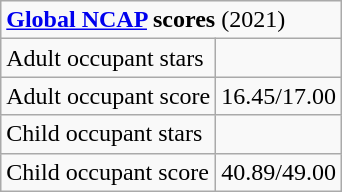<table class="wikitable">
<tr>
<td colspan="2"><strong><a href='#'>Global NCAP</a> scores</strong> (2021)</td>
</tr>
<tr>
<td>Adult occupant stars</td>
<td></td>
</tr>
<tr>
<td>Adult occupant score</td>
<td>16.45/17.00</td>
</tr>
<tr>
<td>Child occupant stars</td>
<td></td>
</tr>
<tr>
<td>Child occupant score</td>
<td>40.89/49.00</td>
</tr>
</table>
